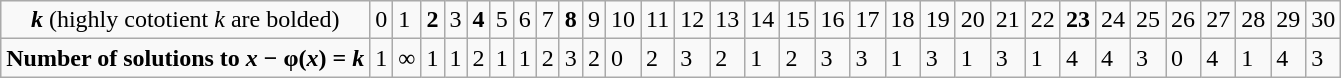<table class = "wikitable">
<tr>
<td style="text-align:center"><strong><em>k</em></strong> (highly cototient <em>k</em> are bolded)</td>
<td>0</td>
<td>1</td>
<td><strong>2</strong></td>
<td>3</td>
<td><strong>4</strong></td>
<td>5</td>
<td>6</td>
<td>7</td>
<td><strong>8</strong></td>
<td>9</td>
<td>10</td>
<td>11</td>
<td>12</td>
<td>13</td>
<td>14</td>
<td>15</td>
<td>16</td>
<td>17</td>
<td>18</td>
<td>19</td>
<td>20</td>
<td>21</td>
<td>22</td>
<td><strong>23</strong></td>
<td>24</td>
<td>25</td>
<td>26</td>
<td>27</td>
<td>28</td>
<td>29</td>
<td>30</td>
</tr>
<tr>
<td><strong>Number of solutions to <em>x</em> − φ(<em>x</em>) = <em>k<strong><em></td>
<td>1</td>
<td>∞</td>
<td>1</td>
<td>1</td>
<td>2</td>
<td>1</td>
<td>1</td>
<td>2</td>
<td>3</td>
<td>2</td>
<td>0</td>
<td>2</td>
<td>3</td>
<td>2</td>
<td>1</td>
<td>2</td>
<td>3</td>
<td>3</td>
<td>1</td>
<td>3</td>
<td>1</td>
<td>3</td>
<td>1</td>
<td>4</td>
<td>4</td>
<td>3</td>
<td>0</td>
<td>4</td>
<td>1</td>
<td>4</td>
<td>3</td>
</tr>
</table>
